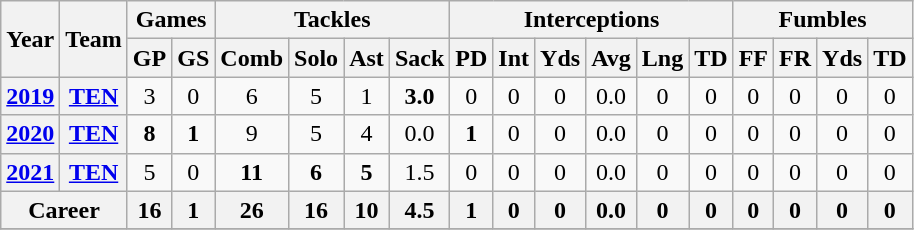<table class="wikitable" style="text-align:center">
<tr>
<th rowspan="2">Year</th>
<th rowspan="2">Team</th>
<th colspan="2">Games</th>
<th colspan="4">Tackles</th>
<th colspan="6">Interceptions</th>
<th colspan="4">Fumbles</th>
</tr>
<tr>
<th>GP</th>
<th>GS</th>
<th>Comb</th>
<th>Solo</th>
<th>Ast</th>
<th>Sack</th>
<th>PD</th>
<th>Int</th>
<th>Yds</th>
<th>Avg</th>
<th>Lng</th>
<th>TD</th>
<th>FF</th>
<th>FR</th>
<th>Yds</th>
<th>TD</th>
</tr>
<tr>
<th><a href='#'>2019</a></th>
<th><a href='#'>TEN</a></th>
<td>3</td>
<td>0</td>
<td>6</td>
<td>5</td>
<td>1</td>
<td><strong>3.0</strong></td>
<td>0</td>
<td>0</td>
<td>0</td>
<td>0.0</td>
<td>0</td>
<td>0</td>
<td>0</td>
<td>0</td>
<td>0</td>
<td>0</td>
</tr>
<tr>
<th><a href='#'>2020</a></th>
<th><a href='#'>TEN</a></th>
<td><strong>8</strong></td>
<td><strong>1</strong></td>
<td>9</td>
<td>5</td>
<td>4</td>
<td>0.0</td>
<td><strong>1</strong></td>
<td>0</td>
<td>0</td>
<td>0.0</td>
<td>0</td>
<td>0</td>
<td>0</td>
<td>0</td>
<td>0</td>
<td>0</td>
</tr>
<tr>
<th><a href='#'>2021</a></th>
<th><a href='#'>TEN</a></th>
<td>5</td>
<td>0</td>
<td><strong>11</strong></td>
<td><strong>6</strong></td>
<td><strong>5</strong></td>
<td>1.5</td>
<td>0</td>
<td>0</td>
<td>0</td>
<td>0.0</td>
<td>0</td>
<td>0</td>
<td>0</td>
<td>0</td>
<td>0</td>
<td>0</td>
</tr>
<tr>
<th colspan="2">Career</th>
<th>16</th>
<th>1</th>
<th>26</th>
<th>16</th>
<th>10</th>
<th>4.5</th>
<th>1</th>
<th>0</th>
<th>0</th>
<th>0.0</th>
<th>0</th>
<th>0</th>
<th>0</th>
<th>0</th>
<th>0</th>
<th>0</th>
</tr>
<tr>
</tr>
</table>
